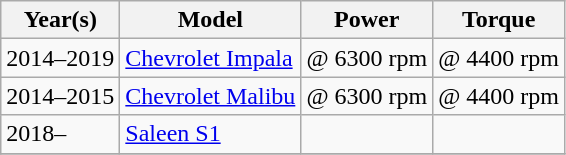<table class="wikitable">
<tr>
<th scope="col">Year(s)</th>
<th scope="col">Model</th>
<th scope="col">Power</th>
<th scope="col">Torque</th>
</tr>
<tr>
<td>2014–2019</td>
<td><a href='#'>Chevrolet Impala</a></td>
<td> @ 6300 rpm</td>
<td> @ 4400 rpm</td>
</tr>
<tr>
<td>2014–2015</td>
<td><a href='#'>Chevrolet Malibu</a></td>
<td> @ 6300 rpm</td>
<td> @ 4400 rpm</td>
</tr>
<tr>
<td>2018–</td>
<td><a href='#'>Saleen S1</a></td>
<td></td>
<td></td>
</tr>
<tr>
</tr>
</table>
